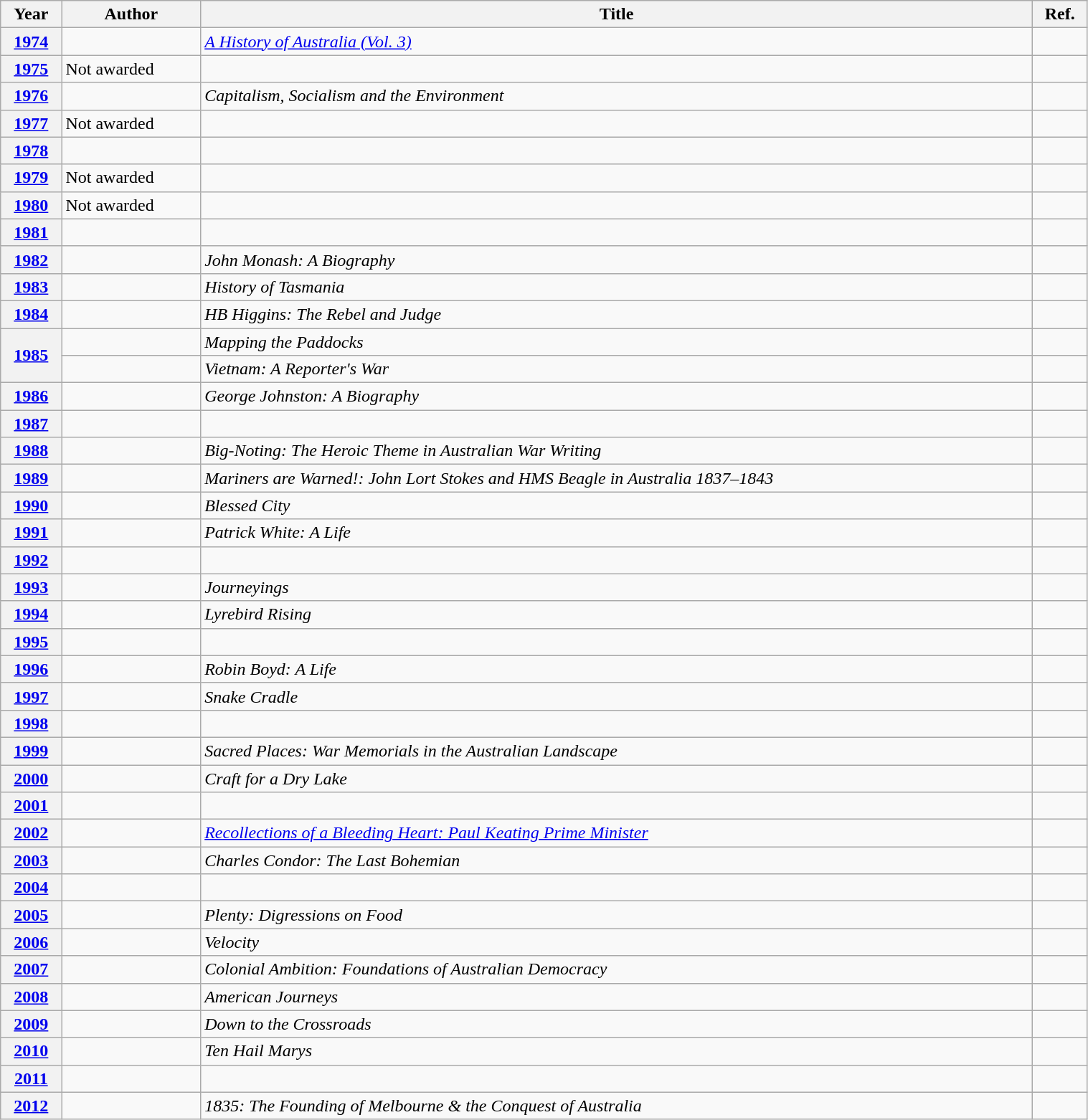<table class="wikitable" width="80%">
<tr>
<th>Year</th>
<th>Author</th>
<th>Title</th>
<th>Ref.</th>
</tr>
<tr>
<th><a href='#'>1974</a></th>
<td></td>
<td><em><a href='#'>A History of Australia (Vol. 3)</a></em></td>
<td></td>
</tr>
<tr>
<th><a href='#'>1975</a></th>
<td>Not awarded</td>
<td></td>
<td></td>
</tr>
<tr>
<th><a href='#'>1976</a></th>
<td></td>
<td><em>Capitalism, Socialism and the Environment</em></td>
<td></td>
</tr>
<tr>
<th><a href='#'>1977</a></th>
<td>Not awarded</td>
<td></td>
<td></td>
</tr>
<tr>
<th><a href='#'>1978</a></th>
<td></td>
<td><em></em></td>
<td></td>
</tr>
<tr>
<th><a href='#'>1979</a></th>
<td>Not awarded</td>
<td></td>
<td></td>
</tr>
<tr>
<th><a href='#'>1980</a></th>
<td>Not awarded</td>
<td></td>
<td></td>
</tr>
<tr>
<th><a href='#'>1981</a></th>
<td></td>
<td><em></em></td>
<td></td>
</tr>
<tr>
<th><a href='#'>1982</a></th>
<td></td>
<td><em>John Monash: A Biography</em></td>
<td></td>
</tr>
<tr>
<th><a href='#'>1983</a></th>
<td></td>
<td><em>History of Tasmania</em></td>
<td></td>
</tr>
<tr>
<th><a href='#'>1984</a></th>
<td></td>
<td><em>HB Higgins: The Rebel and Judge</em></td>
<td></td>
</tr>
<tr>
<th rowspan="2"><a href='#'>1985</a></th>
<td></td>
<td><em>Mapping the Paddocks</em></td>
<td></td>
</tr>
<tr>
<td></td>
<td><em>Vietnam: A Reporter's War</em></td>
<td></td>
</tr>
<tr>
<th><a href='#'>1986</a></th>
<td></td>
<td><em>George Johnston: A Biography</em></td>
<td></td>
</tr>
<tr>
<th><a href='#'>1987</a></th>
<td></td>
<td><em></em></td>
<td></td>
</tr>
<tr>
<th><a href='#'>1988</a></th>
<td></td>
<td><em>Big-Noting: The Heroic Theme in Australian War Writing</em></td>
<td></td>
</tr>
<tr>
<th><a href='#'>1989</a></th>
<td></td>
<td><em>Mariners are Warned!: John Lort Stokes and HMS Beagle in Australia 1837–1843</em></td>
<td></td>
</tr>
<tr>
<th><a href='#'>1990</a></th>
<td></td>
<td><em>Blessed City</em></td>
<td></td>
</tr>
<tr>
<th><a href='#'>1991</a></th>
<td></td>
<td><em>Patrick White: A Life</em></td>
<td></td>
</tr>
<tr>
<th><a href='#'>1992</a></th>
<td></td>
<td><em></em></td>
<td></td>
</tr>
<tr>
<th><a href='#'>1993</a></th>
<td></td>
<td><em>Journeyings</em></td>
<td></td>
</tr>
<tr>
<th><a href='#'>1994</a></th>
<td></td>
<td><em>Lyrebird Rising</em></td>
<td></td>
</tr>
<tr>
<th><a href='#'>1995</a></th>
<td></td>
<td><em></em></td>
<td></td>
</tr>
<tr>
<th><a href='#'>1996</a></th>
<td></td>
<td><em>Robin Boyd: A Life</em></td>
<td></td>
</tr>
<tr>
<th><a href='#'>1997</a></th>
<td></td>
<td><em>Snake Cradle</em></td>
<td></td>
</tr>
<tr>
<th><a href='#'>1998</a></th>
<td></td>
<td><em></em></td>
<td></td>
</tr>
<tr>
<th><a href='#'>1999</a></th>
<td></td>
<td><em>Sacred Places: War Memorials in the Australian Landscape</em></td>
<td></td>
</tr>
<tr>
<th><a href='#'>2000</a></th>
<td></td>
<td><em>Craft for a Dry Lake</em></td>
<td></td>
</tr>
<tr>
<th><a href='#'>2001</a></th>
<td></td>
<td><em></em></td>
<td></td>
</tr>
<tr>
<th><a href='#'>2002</a></th>
<td></td>
<td><em><a href='#'>Recollections of a Bleeding Heart: Paul Keating Prime Minister</a></em></td>
<td></td>
</tr>
<tr>
<th><a href='#'>2003</a></th>
<td></td>
<td><em>Charles Condor: The Last Bohemian</em></td>
<td></td>
</tr>
<tr>
<th><a href='#'>2004</a></th>
<td></td>
<td><em></em></td>
<td></td>
</tr>
<tr>
<th><a href='#'>2005</a></th>
<td></td>
<td><em>Plenty: Digressions on Food</em></td>
<td></td>
</tr>
<tr>
<th><a href='#'>2006</a></th>
<td></td>
<td><em>Velocity</em></td>
<td></td>
</tr>
<tr>
<th><a href='#'>2007</a></th>
<td></td>
<td><em>Colonial Ambition: Foundations of Australian Democracy</em></td>
<td></td>
</tr>
<tr>
<th><a href='#'>2008</a></th>
<td></td>
<td><em>American Journeys</em></td>
<td></td>
</tr>
<tr>
<th><a href='#'>2009</a></th>
<td></td>
<td><em>Down to the Crossroads</em></td>
<td></td>
</tr>
<tr>
<th><a href='#'>2010</a></th>
<td></td>
<td><em>Ten Hail Marys</em></td>
<td></td>
</tr>
<tr>
<th><a href='#'>2011</a></th>
<td></td>
<td><em></em></td>
<td></td>
</tr>
<tr>
<th><a href='#'>2012</a></th>
<td></td>
<td><em>1835: The Founding of Melbourne & the Conquest of Australia</em></td>
<td></td>
</tr>
</table>
